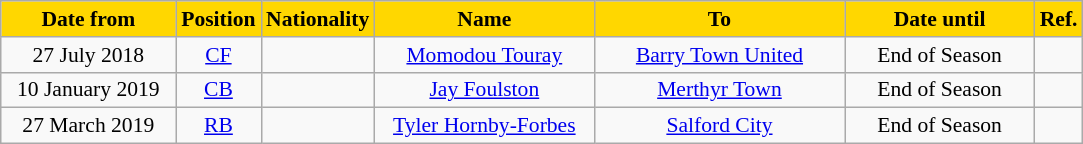<table class="wikitable"  style="text-align:center; font-size:90%; ">
<tr>
<th style="background:gold; color:black; width:110px;">Date from</th>
<th style="background:gold; color:black; width:50px;">Position</th>
<th style="background:gold; color:black; width:50px;">Nationality</th>
<th style="background:gold; color:black; width:140px;">Name</th>
<th style="background:gold; color:black; width:160px;">To</th>
<th style="background:gold; color:black; width:120px;">Date until</th>
<th style="background:gold; color:black; width:25px;">Ref.</th>
</tr>
<tr>
<td>27 July 2018</td>
<td><a href='#'>CF</a></td>
<td></td>
<td><a href='#'>Momodou Touray</a></td>
<td><a href='#'>Barry Town United</a></td>
<td>End of Season</td>
<td></td>
</tr>
<tr>
<td>10 January 2019</td>
<td><a href='#'>CB</a></td>
<td></td>
<td><a href='#'>Jay Foulston</a></td>
<td><a href='#'>Merthyr Town</a></td>
<td>End of Season</td>
<td></td>
</tr>
<tr>
<td>27 March 2019</td>
<td><a href='#'>RB</a></td>
<td></td>
<td><a href='#'>Tyler Hornby-Forbes</a></td>
<td><a href='#'>Salford City</a></td>
<td>End of Season</td>
<td></td>
</tr>
</table>
